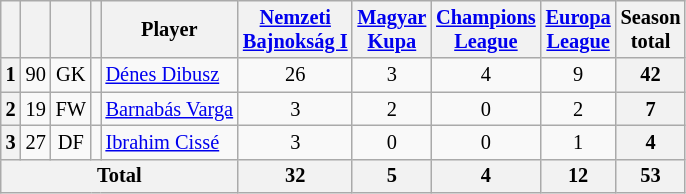<table class="wikitable" style="text-align:center; font-size:85%;">
<tr>
<th></th>
<th></th>
<th></th>
<th></th>
<th>Player</th>
<th><a href='#'>Nemzeti<br>Bajnokság I</a></th>
<th><a href='#'>Magyar<br>Kupa</a></th>
<th><a href='#'>Champions<br>League</a></th>
<th><a href='#'>Europa<br>League</a></th>
<th>Season<br>total</th>
</tr>
<tr>
<th>1</th>
<td>90</td>
<td>GK</td>
<td></td>
<td align="left"><a href='#'>Dénes Dibusz</a></td>
<td>26</td>
<td>3</td>
<td>4</td>
<td>9</td>
<th>42</th>
</tr>
<tr>
<th>2</th>
<td>19</td>
<td>FW</td>
<td></td>
<td align="left"><a href='#'>Barnabás Varga</a></td>
<td>3</td>
<td>2</td>
<td>0</td>
<td>2</td>
<th>7</th>
</tr>
<tr>
<th>3</th>
<td>27</td>
<td>DF</td>
<td></td>
<td align="left"><a href='#'>Ibrahim Cissé</a></td>
<td>3</td>
<td>0</td>
<td>0</td>
<td>1</td>
<th>4</th>
</tr>
<tr>
<th colspan="5">Total</th>
<th>32</th>
<th>5</th>
<th>4</th>
<th>12</th>
<th>53</th>
</tr>
</table>
